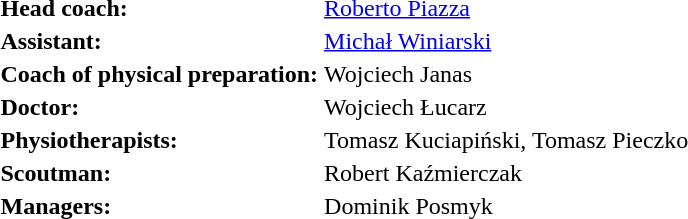<table>
<tr>
<td><strong>Head coach:</strong></td>
<td><a href='#'>Roberto Piazza</a></td>
</tr>
<tr>
<td><strong>Assistant:</strong></td>
<td><a href='#'>Michał Winiarski</a></td>
</tr>
<tr>
<td><strong>Coach of physical preparation:</strong></td>
<td>Wojciech Janas</td>
</tr>
<tr>
<td><strong>Doctor:</strong></td>
<td>Wojciech Łucarz</td>
</tr>
<tr>
<td><strong>Physiotherapists:</strong></td>
<td>Tomasz Kuciapiński, Tomasz Pieczko</td>
</tr>
<tr>
<td><strong>Scoutman:</strong></td>
<td>Robert Kaźmierczak</td>
</tr>
<tr>
<td><strong>Managers:</strong></td>
<td>Dominik Posmyk</td>
</tr>
</table>
